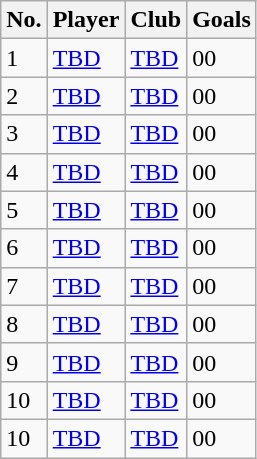<table class="wikitable">
<tr>
<th>No.</th>
<th>Player</th>
<th>Club</th>
<th>Goals</th>
</tr>
<tr>
<td>1</td>
<td> <a href='#'>TBD</a></td>
<td><a href='#'>TBD</a></td>
<td>00</td>
</tr>
<tr>
<td>2</td>
<td> <a href='#'>TBD</a></td>
<td><a href='#'>TBD</a></td>
<td>00</td>
</tr>
<tr>
<td>3</td>
<td> <a href='#'>TBD</a></td>
<td><a href='#'>TBD</a></td>
<td>00</td>
</tr>
<tr>
<td>4</td>
<td> <a href='#'>TBD</a></td>
<td><a href='#'>TBD</a></td>
<td>00</td>
</tr>
<tr>
<td>5</td>
<td> <a href='#'>TBD</a></td>
<td><a href='#'>TBD</a></td>
<td>00</td>
</tr>
<tr>
<td>6</td>
<td> <a href='#'>TBD</a></td>
<td><a href='#'>TBD</a></td>
<td>00</td>
</tr>
<tr>
<td>7</td>
<td> <a href='#'>TBD</a></td>
<td><a href='#'>TBD</a></td>
<td>00</td>
</tr>
<tr>
<td>8</td>
<td> <a href='#'>TBD</a></td>
<td><a href='#'>TBD</a></td>
<td>00</td>
</tr>
<tr>
<td>9</td>
<td> <a href='#'>TBD</a></td>
<td><a href='#'>TBD</a></td>
<td>00</td>
</tr>
<tr>
<td>10</td>
<td> <a href='#'>TBD</a></td>
<td><a href='#'>TBD</a></td>
<td>00</td>
</tr>
<tr>
<td>10</td>
<td> <a href='#'>TBD</a></td>
<td><a href='#'>TBD</a></td>
<td>00</td>
</tr>
</table>
